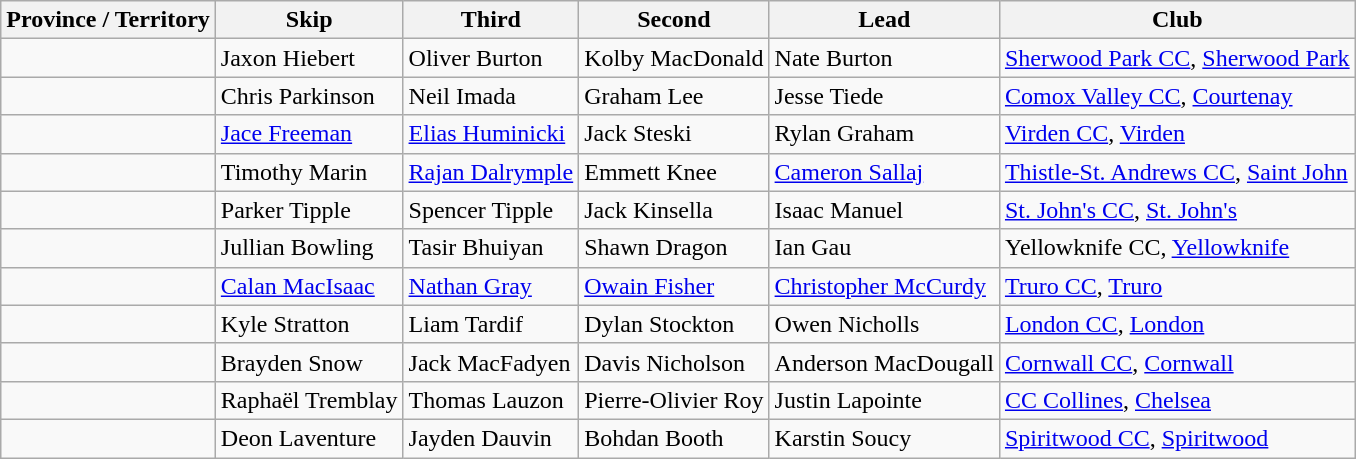<table class="wikitable">
<tr>
<th scope="col">Province / Territory</th>
<th scope="col">Skip</th>
<th scope="col">Third</th>
<th scope="col">Second</th>
<th scope="col">Lead</th>
<th scope="col">Club</th>
</tr>
<tr>
<td></td>
<td>Jaxon Hiebert</td>
<td>Oliver Burton</td>
<td>Kolby MacDonald</td>
<td>Nate Burton</td>
<td><a href='#'>Sherwood Park CC</a>, <a href='#'>Sherwood Park</a></td>
</tr>
<tr>
<td></td>
<td>Chris Parkinson</td>
<td>Neil Imada</td>
<td>Graham Lee</td>
<td>Jesse Tiede</td>
<td><a href='#'>Comox Valley CC</a>, <a href='#'>Courtenay</a></td>
</tr>
<tr>
<td></td>
<td><a href='#'>Jace Freeman</a></td>
<td><a href='#'>Elias Huminicki</a></td>
<td>Jack Steski</td>
<td>Rylan Graham</td>
<td><a href='#'>Virden CC</a>, <a href='#'>Virden</a></td>
</tr>
<tr>
<td></td>
<td>Timothy Marin</td>
<td><a href='#'>Rajan Dalrymple</a></td>
<td>Emmett Knee</td>
<td><a href='#'>Cameron Sallaj</a></td>
<td><a href='#'>Thistle-St. Andrews CC</a>, <a href='#'>Saint John</a></td>
</tr>
<tr>
<td></td>
<td>Parker Tipple</td>
<td>Spencer Tipple</td>
<td>Jack Kinsella</td>
<td>Isaac Manuel</td>
<td><a href='#'>St. John's CC</a>, <a href='#'>St. John's</a></td>
</tr>
<tr>
<td></td>
<td>Jullian Bowling</td>
<td>Tasir Bhuiyan</td>
<td>Shawn Dragon</td>
<td>Ian Gau</td>
<td>Yellowknife CC, <a href='#'>Yellowknife</a></td>
</tr>
<tr>
<td></td>
<td><a href='#'>Calan MacIsaac</a></td>
<td><a href='#'>Nathan Gray</a></td>
<td><a href='#'>Owain Fisher</a></td>
<td><a href='#'>Christopher McCurdy</a></td>
<td><a href='#'>Truro CC</a>, <a href='#'>Truro</a></td>
</tr>
<tr>
<td></td>
<td>Kyle Stratton</td>
<td>Liam Tardif</td>
<td>Dylan Stockton</td>
<td>Owen Nicholls</td>
<td><a href='#'>London CC</a>, <a href='#'>London</a></td>
</tr>
<tr>
<td></td>
<td>Brayden Snow</td>
<td>Jack MacFadyen</td>
<td>Davis Nicholson</td>
<td>Anderson MacDougall</td>
<td><a href='#'>Cornwall CC</a>, <a href='#'>Cornwall</a></td>
</tr>
<tr>
<td></td>
<td>Raphaël Tremblay</td>
<td>Thomas Lauzon</td>
<td>Pierre-Olivier Roy</td>
<td>Justin Lapointe</td>
<td><a href='#'>CC Collines</a>, <a href='#'>Chelsea</a></td>
</tr>
<tr>
<td></td>
<td>Deon Laventure</td>
<td>Jayden Dauvin</td>
<td>Bohdan Booth</td>
<td>Karstin Soucy</td>
<td><a href='#'>Spiritwood CC</a>, <a href='#'>Spiritwood</a></td>
</tr>
</table>
